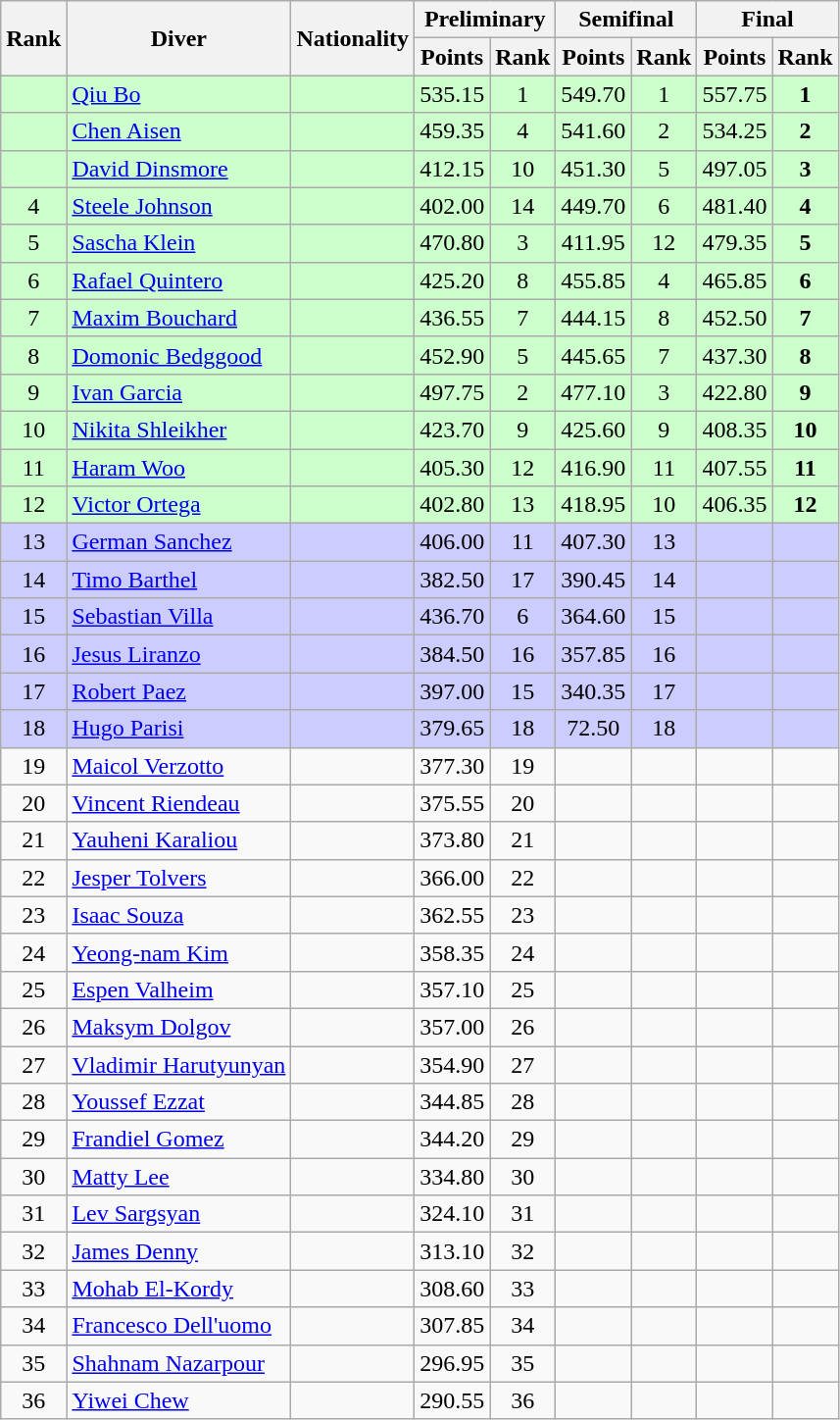<table style="text-align:center" class="wikitable">
<tr>
<th rowspan="2">Rank</th>
<th rowspan="2">Diver</th>
<th rowspan="2">Nationality</th>
<th colspan="2">Preliminary</th>
<th colspan="2">Semifinal</th>
<th colspan="2">Final</th>
</tr>
<tr>
<th>Points</th>
<th>Rank</th>
<th>Points</th>
<th>Rank</th>
<th>Points</th>
<th>Rank</th>
</tr>
<tr bgcolor="ccffcc">
<td></td>
<td align="left"><a href='#'>Qiu Bo</a></td>
<td align="left"></td>
<td>535.15</td>
<td>1</td>
<td>549.70</td>
<td>1</td>
<td>557.75</td>
<td><strong>1</strong></td>
</tr>
<tr bgcolor="ccffcc">
<td></td>
<td align="left"><a href='#'>Chen Aisen</a></td>
<td align="left"></td>
<td>459.35</td>
<td>4</td>
<td>541.60</td>
<td>2</td>
<td>534.25</td>
<td><strong>2</strong></td>
</tr>
<tr bgcolor="ccffcc">
<td></td>
<td align="left"><a href='#'>David Dinsmore</a></td>
<td align="left"></td>
<td>412.15</td>
<td>10</td>
<td>451.30</td>
<td>5</td>
<td>497.05</td>
<td><strong>3</strong></td>
</tr>
<tr bgcolor="ccffcc">
<td>4</td>
<td align="left"><a href='#'>Steele Johnson</a></td>
<td align="left"></td>
<td>402.00</td>
<td>14</td>
<td>449.70</td>
<td>6</td>
<td>481.40</td>
<td><strong>4</strong></td>
</tr>
<tr bgcolor="ccffcc">
<td>5</td>
<td align="left"><a href='#'>Sascha Klein</a></td>
<td align="left"></td>
<td>470.80</td>
<td>3</td>
<td>411.95</td>
<td>12</td>
<td>479.35</td>
<td><strong>5</strong></td>
</tr>
<tr bgcolor="ccffcc">
<td>6</td>
<td align="left"><a href='#'>Rafael Quintero</a></td>
<td align="left"></td>
<td>425.20</td>
<td>8</td>
<td>455.85</td>
<td>4</td>
<td>465.85</td>
<td><strong>6</strong></td>
</tr>
<tr bgcolor="ccffcc">
<td>7</td>
<td align="left"><a href='#'>Maxim Bouchard</a></td>
<td align="left"></td>
<td>436.55</td>
<td>7</td>
<td>444.15</td>
<td>8</td>
<td>452.50</td>
<td><strong>7</strong></td>
</tr>
<tr bgcolor="ccffcc">
<td>8</td>
<td align="left"><a href='#'>Domonic Bedggood</a></td>
<td align="left"></td>
<td>452.90</td>
<td>5</td>
<td>445.65</td>
<td>7</td>
<td>437.30</td>
<td><strong>8</strong></td>
</tr>
<tr bgcolor="ccffcc">
<td>9</td>
<td align="left"><a href='#'>Ivan Garcia</a></td>
<td align="left"></td>
<td>497.75</td>
<td>2</td>
<td>477.10</td>
<td>3</td>
<td>422.80</td>
<td><strong>9</strong></td>
</tr>
<tr bgcolor="ccffcc">
<td>10</td>
<td align="left"><a href='#'>Nikita Shleikher</a></td>
<td align="left"></td>
<td>423.70</td>
<td>9</td>
<td>425.60</td>
<td>9</td>
<td>408.35</td>
<td><strong>10</strong></td>
</tr>
<tr bgcolor="ccffcc">
<td>11</td>
<td align="left"><a href='#'>Haram Woo</a></td>
<td align="left"></td>
<td>405.30</td>
<td>12</td>
<td>416.90</td>
<td>11</td>
<td>407.55</td>
<td><strong>11</strong></td>
</tr>
<tr bgcolor="ccffcc">
<td>12</td>
<td align="left"><a href='#'>Victor Ortega</a></td>
<td align="left"></td>
<td>402.80</td>
<td>13</td>
<td>418.95</td>
<td>10</td>
<td>406.35</td>
<td><strong>12</strong></td>
</tr>
<tr bgcolor="ccccff">
<td>13</td>
<td align="left"><a href='#'>German Sanchez</a></td>
<td align="left"></td>
<td>406.00</td>
<td>11</td>
<td>407.30</td>
<td>13</td>
<td></td>
<td></td>
</tr>
<tr bgcolor="ccccff">
<td>14</td>
<td align="left"><a href='#'>Timo Barthel</a></td>
<td align="left"></td>
<td>382.50</td>
<td>17</td>
<td>390.45</td>
<td>14</td>
<td></td>
<td></td>
</tr>
<tr bgcolor="ccccff">
<td>15</td>
<td align="left"><a href='#'>Sebastian Villa</a></td>
<td align="left"></td>
<td>436.70</td>
<td>6</td>
<td>364.60</td>
<td>15</td>
<td></td>
<td></td>
</tr>
<tr bgcolor="ccccff">
<td>16</td>
<td align="left"><a href='#'>Jesus Liranzo</a></td>
<td align="left"></td>
<td>384.50</td>
<td>16</td>
<td>357.85</td>
<td>16</td>
<td></td>
<td></td>
</tr>
<tr bgcolor="ccccff">
<td>17</td>
<td align="left"><a href='#'>Robert Paez</a></td>
<td align="left"></td>
<td>397.00</td>
<td>15</td>
<td>340.35</td>
<td>17</td>
<td></td>
<td></td>
</tr>
<tr bgcolor="ccccff">
<td>18</td>
<td align="left"><a href='#'>Hugo Parisi</a></td>
<td align="left"></td>
<td>379.65</td>
<td>18</td>
<td>72.50</td>
<td>18</td>
<td></td>
<td></td>
</tr>
<tr>
<td>19</td>
<td align="left"><a href='#'>Maicol Verzotto</a></td>
<td align="left"></td>
<td>377.30</td>
<td>19</td>
<td></td>
<td></td>
<td></td>
<td></td>
</tr>
<tr>
<td>20</td>
<td align="left"><a href='#'>Vincent Riendeau</a></td>
<td align="left"></td>
<td>375.55</td>
<td>20</td>
<td></td>
<td></td>
<td></td>
<td></td>
</tr>
<tr>
<td>21</td>
<td align="left"><a href='#'>Yauheni Karaliou</a></td>
<td align="left"></td>
<td>373.80</td>
<td>21</td>
<td></td>
<td></td>
<td></td>
<td></td>
</tr>
<tr>
<td>22</td>
<td align="left"><a href='#'>Jesper Tolvers</a></td>
<td align="left"></td>
<td>366.00</td>
<td>22</td>
<td></td>
<td></td>
<td></td>
<td></td>
</tr>
<tr>
<td>23</td>
<td align="left"><a href='#'>Isaac Souza</a></td>
<td align="left"></td>
<td>362.55</td>
<td>23</td>
<td></td>
<td></td>
<td></td>
<td></td>
</tr>
<tr>
<td>24</td>
<td align="left"><a href='#'>Yeong-nam Kim</a></td>
<td align="left"></td>
<td>358.35</td>
<td>24</td>
<td></td>
<td></td>
<td></td>
<td></td>
</tr>
<tr>
<td>25</td>
<td align="left"><a href='#'>Espen Valheim</a></td>
<td align="left"></td>
<td>357.10</td>
<td>25</td>
<td></td>
<td></td>
<td></td>
<td></td>
</tr>
<tr>
<td>26</td>
<td align="left"><a href='#'>Maksym Dolgov</a></td>
<td align="left"></td>
<td>357.00</td>
<td>26</td>
<td></td>
<td></td>
<td></td>
<td></td>
</tr>
<tr>
<td>27</td>
<td align="left"><a href='#'>Vladimir Harutyunyan</a></td>
<td align="left"></td>
<td>354.90</td>
<td>27</td>
<td></td>
<td></td>
<td></td>
</tr>
<tr>
<td>28</td>
<td align="left"><a href='#'>Youssef Ezzat</a></td>
<td align="left"></td>
<td>344.85</td>
<td>28</td>
<td></td>
<td></td>
<td></td>
<td></td>
</tr>
<tr>
<td>29</td>
<td align="left"><a href='#'>Frandiel Gomez</a></td>
<td align="left"></td>
<td>344.20</td>
<td>29</td>
<td></td>
<td></td>
<td></td>
<td></td>
</tr>
<tr>
<td>30</td>
<td align="left"><a href='#'>Matty Lee</a></td>
<td align="left"></td>
<td>334.80</td>
<td>30</td>
<td></td>
<td></td>
<td></td>
<td></td>
</tr>
<tr>
<td>31</td>
<td align="left"><a href='#'>Lev Sargsyan</a></td>
<td align="left"></td>
<td>324.10</td>
<td>31</td>
<td></td>
<td></td>
<td></td>
<td></td>
</tr>
<tr>
<td>32</td>
<td align="left"><a href='#'>James Denny</a></td>
<td align="left"></td>
<td>313.10</td>
<td>32</td>
<td></td>
<td></td>
<td></td>
<td></td>
</tr>
<tr>
<td>33</td>
<td align="left"><a href='#'>Mohab El-Kordy</a></td>
<td align="left"></td>
<td>308.60</td>
<td>33</td>
<td></td>
<td></td>
<td></td>
<td></td>
</tr>
<tr>
<td>34</td>
<td align="left"><a href='#'>Francesco Dell'uomo</a></td>
<td align="left"></td>
<td>307.85</td>
<td>34</td>
<td></td>
<td></td>
<td></td>
</tr>
<tr>
<td>35</td>
<td align="left"><a href='#'>Shahnam Nazarpour</a></td>
<td align="left"></td>
<td>296.95</td>
<td>35</td>
<td></td>
<td></td>
<td></td>
<td></td>
</tr>
<tr>
<td>36</td>
<td align="left"><a href='#'>Yiwei Chew</a></td>
<td align="left"></td>
<td>290.55</td>
<td>36</td>
<td></td>
<td></td>
<td></td>
<td></td>
</tr>
</table>
